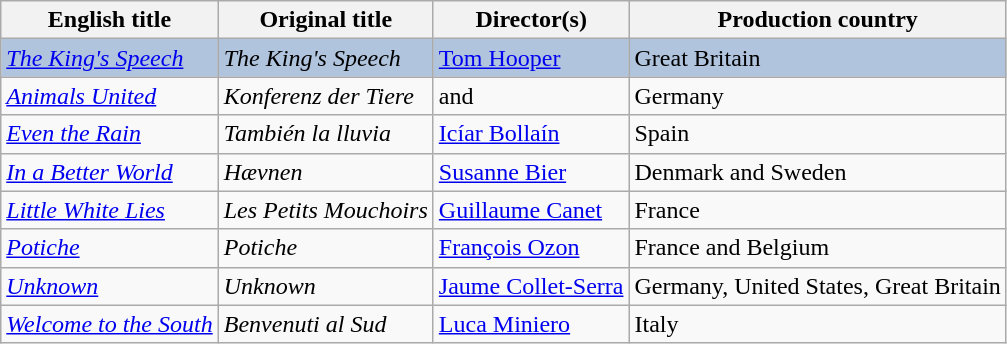<table class="wikitable">
<tr>
<th>English title</th>
<th>Original title</th>
<th>Director(s)</th>
<th>Production country</th>
</tr>
<tr style="background:#B0C4DE;">
<td><em><a href='#'>The King's Speech</a></em></td>
<td><em>The King's Speech</em></td>
<td><a href='#'>Tom Hooper</a></td>
<td>Great Britain</td>
</tr>
<tr>
<td><em><a href='#'>Animals United</a></em></td>
<td><em>Konferenz der Tiere</em></td>
<td> and </td>
<td>Germany</td>
</tr>
<tr>
<td><em><a href='#'>Even the Rain</a></em></td>
<td><em>También la lluvia</em></td>
<td><a href='#'>Icíar Bollaín</a></td>
<td>Spain</td>
</tr>
<tr>
<td><em><a href='#'>In a Better World</a></em></td>
<td><em>Hævnen</em></td>
<td><a href='#'>Susanne Bier</a></td>
<td>Denmark and Sweden</td>
</tr>
<tr>
<td><em><a href='#'>Little White Lies</a></em></td>
<td><em>Les Petits Mouchoirs</em></td>
<td><a href='#'>Guillaume Canet</a></td>
<td>France</td>
</tr>
<tr>
<td><em><a href='#'>Potiche</a></em></td>
<td><em>Potiche</em></td>
<td><a href='#'>François Ozon</a></td>
<td>France and Belgium</td>
</tr>
<tr>
<td><em><a href='#'>Unknown</a></em></td>
<td><em>Unknown</em></td>
<td><a href='#'>Jaume Collet-Serra</a></td>
<td>Germany, United States, Great Britain</td>
</tr>
<tr>
<td><em><a href='#'>Welcome to the South</a></em></td>
<td><em>Benvenuti al Sud</em></td>
<td><a href='#'>Luca Miniero</a></td>
<td>Italy</td>
</tr>
</table>
